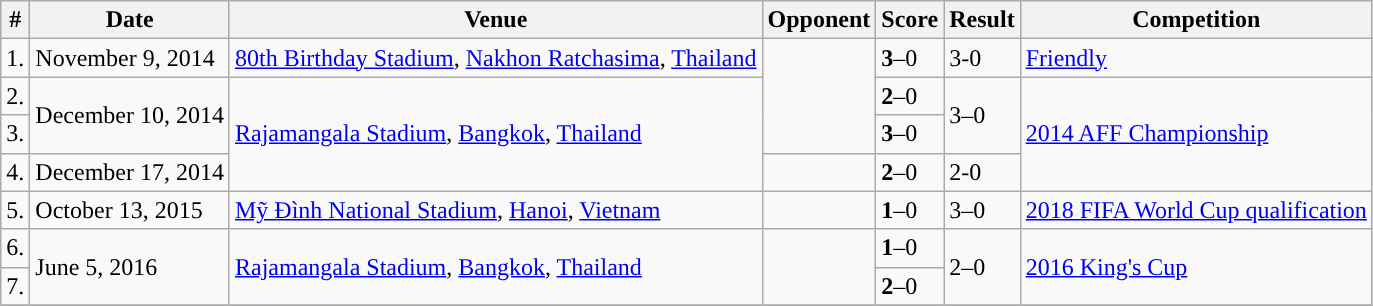<table class="wikitable">
<tr>
<th>#</th>
<th>Date</th>
<th>Venue</th>
<th>Opponent</th>
<th>Score</th>
<th>Result</th>
<th>Competition</th>
</tr>
<tr>
<td>1.</td>
<td>November 9, 2014</td>
<td><a href='#'>80th Birthday Stadium</a>, <a href='#'>Nakhon Ratchasima</a>, <a href='#'>Thailand</a></td>
<td rowspan="3"></td>
<td><strong>3</strong>–0</td>
<td>3-0</td>
<td><a href='#'>Friendly</a></td>
</tr>
<tr>
<td>2.</td>
<td rowspan="2">December 10, 2014</td>
<td rowspan="3"><a href='#'>Rajamangala Stadium</a>, <a href='#'>Bangkok</a>, <a href='#'>Thailand</a></td>
<td><strong>2</strong>–0</td>
<td rowspan="2">3–0</td>
<td rowspan="3"><a href='#'>2014 AFF Championship</a></td>
</tr>
<tr>
<td>3.</td>
<td><strong>3</strong>–0</td>
</tr>
<tr>
<td>4.</td>
<td>December 17, 2014</td>
<td></td>
<td><strong>2</strong>–0</td>
<td>2-0</td>
</tr>
<tr>
<td>5.</td>
<td>October 13, 2015</td>
<td><a href='#'>Mỹ Đình National Stadium</a>, <a href='#'>Hanoi</a>, <a href='#'>Vietnam</a></td>
<td></td>
<td><strong>1</strong>–0</td>
<td>3–0</td>
<td><a href='#'>2018 FIFA World Cup qualification</a></td>
</tr>
<tr>
<td>6.</td>
<td rowspan="2">June 5, 2016</td>
<td rowspan="2"><a href='#'>Rajamangala Stadium</a>, <a href='#'>Bangkok</a>, <a href='#'>Thailand</a></td>
<td rowspan="2"></td>
<td><strong>1</strong>–0</td>
<td rowspan="2">2–0</td>
<td rowspan="2"><a href='#'>2016 King's Cup</a></td>
</tr>
<tr>
<td>7.</td>
<td><strong>2</strong>–0</td>
</tr>
<tr>
</tr>
</table>
